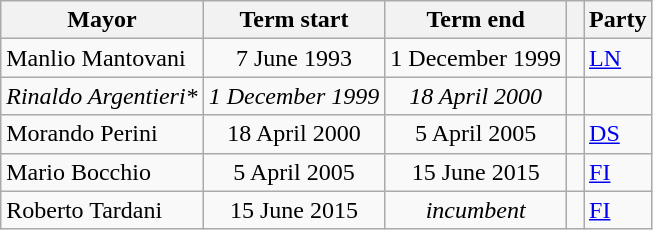<table class="wikitable">
<tr>
<th>Mayor</th>
<th>Term start</th>
<th>Term end</th>
<th class=unsortable> </th>
<th>Party</th>
</tr>
<tr>
<td>Manlio Mantovani</td>
<td align=center>7 June 1993</td>
<td align=center>1 December 1999</td>
<td bgcolor=></td>
<td><a href='#'>LN</a></td>
</tr>
<tr>
<td><em>Rinaldo Argentieri*</em></td>
<td align=center><em>1 December 1999</em></td>
<td align=center><em>18 April 2000</em></td>
<td></td>
<td></td>
</tr>
<tr>
<td>Morando Perini</td>
<td align=center>18 April 2000</td>
<td align=center>5 April 2005</td>
<td bgcolor=></td>
<td><a href='#'>DS</a></td>
</tr>
<tr>
<td>Mario Bocchio</td>
<td align=center>5 April 2005</td>
<td align=center>15 June 2015</td>
<td bgcolor=></td>
<td><a href='#'>FI</a></td>
</tr>
<tr>
<td>Roberto Tardani</td>
<td align=center>15 June 2015</td>
<td align=center><em>incumbent</em></td>
<td bgcolor=></td>
<td><a href='#'>FI</a></td>
</tr>
</table>
